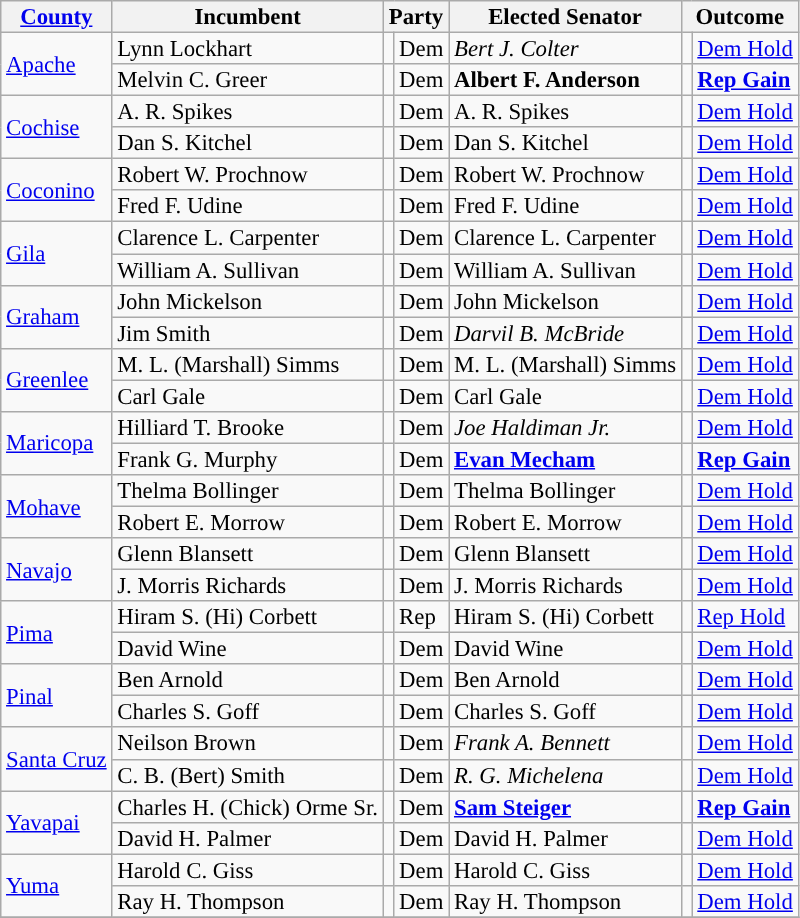<table class="sortable wikitable" style="font-size:95%;line-height:14px;">
<tr>
<th><a href='#'>County</a></th>
<th>Incumbent</th>
<th colspan="2">Party</th>
<th>Elected Senator</th>
<th colspan="2">Outcome</th>
</tr>
<tr>
<td rowspan="2"><a href='#'>Apache</a></td>
<td>Lynn Lockhart</td>
<td style="background:"></td>
<td>Dem</td>
<td><em>Bert J. Colter</em></td>
<td style="background:"></td>
<td><a href='#'>Dem Hold</a></td>
</tr>
<tr>
<td>Melvin C. Greer</td>
<td style="background:"></td>
<td>Dem</td>
<td><strong>Albert F. Anderson</strong></td>
<td style="background:"></td>
<td><strong><a href='#'>Rep Gain</a></strong></td>
</tr>
<tr>
<td rowspan="2"><a href='#'>Cochise</a></td>
<td>A. R. Spikes</td>
<td style="background:"></td>
<td>Dem</td>
<td>A. R. Spikes</td>
<td style="background:"></td>
<td><a href='#'>Dem Hold</a></td>
</tr>
<tr>
<td>Dan S. Kitchel</td>
<td style="background:"></td>
<td>Dem</td>
<td>Dan S. Kitchel</td>
<td style="background:"></td>
<td><a href='#'>Dem Hold</a></td>
</tr>
<tr>
<td rowspan="2"><a href='#'>Coconino</a></td>
<td>Robert W. Prochnow</td>
<td style="background:"></td>
<td>Dem</td>
<td>Robert W. Prochnow</td>
<td style="background:"></td>
<td><a href='#'>Dem Hold</a></td>
</tr>
<tr>
<td>Fred F. Udine</td>
<td style="background:"></td>
<td>Dem</td>
<td>Fred F. Udine</td>
<td style="background:"></td>
<td><a href='#'>Dem Hold</a></td>
</tr>
<tr>
<td rowspan="2"><a href='#'>Gila</a></td>
<td>Clarence L. Carpenter</td>
<td style="background:"></td>
<td>Dem</td>
<td>Clarence L. Carpenter</td>
<td style="background:"></td>
<td><a href='#'>Dem Hold</a></td>
</tr>
<tr>
<td>William A. Sullivan</td>
<td style="background:"></td>
<td>Dem</td>
<td>William A. Sullivan</td>
<td style="background:"></td>
<td><a href='#'>Dem Hold</a></td>
</tr>
<tr>
<td rowspan="2"><a href='#'>Graham</a></td>
<td>John Mickelson</td>
<td style="background:"></td>
<td>Dem</td>
<td>John Mickelson</td>
<td style="background:"></td>
<td><a href='#'>Dem Hold</a></td>
</tr>
<tr>
<td>Jim Smith</td>
<td style="background:"></td>
<td>Dem</td>
<td><em>Darvil B. McBride</em></td>
<td style="background:"></td>
<td><a href='#'>Dem Hold</a></td>
</tr>
<tr>
<td rowspan="2"><a href='#'>Greenlee</a></td>
<td>M. L. (Marshall) Simms</td>
<td style="background:"></td>
<td>Dem</td>
<td>M. L. (Marshall) Simms</td>
<td style="background:"></td>
<td><a href='#'>Dem Hold</a></td>
</tr>
<tr>
<td>Carl Gale</td>
<td style="background:"></td>
<td>Dem</td>
<td>Carl Gale</td>
<td style="background:"></td>
<td><a href='#'>Dem Hold</a></td>
</tr>
<tr>
<td rowspan="2"><a href='#'>Maricopa</a></td>
<td>Hilliard T. Brooke</td>
<td style="background:"></td>
<td>Dem</td>
<td><em>Joe Haldiman Jr.</em></td>
<td style="background:"></td>
<td><a href='#'>Dem Hold</a></td>
</tr>
<tr>
<td>Frank G. Murphy</td>
<td style="background:"></td>
<td>Dem</td>
<td><strong><a href='#'>Evan Mecham</a></strong></td>
<td style="background:"></td>
<td><strong><a href='#'>Rep Gain</a></strong></td>
</tr>
<tr>
<td rowspan="2"><a href='#'>Mohave</a></td>
<td>Thelma Bollinger</td>
<td style="background:"></td>
<td>Dem</td>
<td>Thelma Bollinger</td>
<td style="background:"></td>
<td><a href='#'>Dem Hold</a></td>
</tr>
<tr>
<td>Robert E. Morrow</td>
<td style="background:"></td>
<td>Dem</td>
<td>Robert E. Morrow</td>
<td style="background:"></td>
<td><a href='#'>Dem Hold</a></td>
</tr>
<tr>
<td rowspan="2"><a href='#'>Navajo</a></td>
<td>Glenn Blansett</td>
<td style="background:"></td>
<td>Dem</td>
<td>Glenn Blansett</td>
<td style="background:"></td>
<td><a href='#'>Dem Hold</a></td>
</tr>
<tr>
<td>J. Morris Richards</td>
<td style="background:"></td>
<td>Dem</td>
<td>J. Morris Richards</td>
<td style="background:"></td>
<td><a href='#'>Dem Hold</a></td>
</tr>
<tr>
<td rowspan="2"><a href='#'>Pima</a></td>
<td>Hiram S. (Hi) Corbett</td>
<td style="background:"></td>
<td>Rep</td>
<td>Hiram S. (Hi) Corbett</td>
<td style="background:"></td>
<td><a href='#'>Rep Hold</a></td>
</tr>
<tr>
<td>David Wine</td>
<td style="background:"></td>
<td>Dem</td>
<td>David Wine</td>
<td style="background:"></td>
<td><a href='#'>Dem Hold</a></td>
</tr>
<tr>
<td rowspan="2"><a href='#'>Pinal</a></td>
<td>Ben Arnold</td>
<td style="background:"></td>
<td>Dem</td>
<td>Ben Arnold</td>
<td style="background:"></td>
<td><a href='#'>Dem Hold</a></td>
</tr>
<tr>
<td>Charles S. Goff</td>
<td style="background:"></td>
<td>Dem</td>
<td>Charles S. Goff</td>
<td style="background:"></td>
<td><a href='#'>Dem Hold</a></td>
</tr>
<tr>
<td rowspan="2"><a href='#'>Santa Cruz</a></td>
<td>Neilson Brown</td>
<td style="background:"></td>
<td>Dem</td>
<td><em>Frank A. Bennett</em></td>
<td style="background:"></td>
<td><a href='#'>Dem Hold</a></td>
</tr>
<tr>
<td>C. B. (Bert) Smith</td>
<td style="background:"></td>
<td>Dem</td>
<td><em>R. G. Michelena</em></td>
<td style="background:"></td>
<td><a href='#'>Dem Hold</a></td>
</tr>
<tr>
<td rowspan="2"><a href='#'>Yavapai</a></td>
<td>Charles H. (Chick) Orme Sr.</td>
<td style="background:"></td>
<td>Dem</td>
<td><strong><a href='#'>Sam Steiger</a></strong></td>
<td style="background:"></td>
<td><strong><a href='#'>Rep Gain</a></strong></td>
</tr>
<tr>
<td>David H. Palmer</td>
<td style="background:"></td>
<td>Dem</td>
<td>David H. Palmer</td>
<td style="background:"></td>
<td><a href='#'>Dem Hold</a></td>
</tr>
<tr>
<td rowspan="2"><a href='#'>Yuma</a></td>
<td>Harold C. Giss</td>
<td style="background:"></td>
<td>Dem</td>
<td>Harold C. Giss</td>
<td style="background:"></td>
<td><a href='#'>Dem Hold</a></td>
</tr>
<tr>
<td>Ray H. Thompson</td>
<td style="background:"></td>
<td>Dem</td>
<td>Ray H. Thompson</td>
<td style="background:"></td>
<td><a href='#'>Dem Hold</a></td>
</tr>
<tr>
</tr>
</table>
